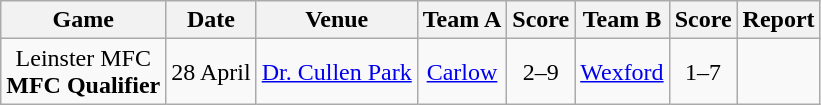<table class="wikitable">
<tr>
<th>Game</th>
<th>Date</th>
<th>Venue</th>
<th>Team A</th>
<th>Score</th>
<th>Team B</th>
<th>Score</th>
<th>Report</th>
</tr>
<tr align="center">
<td>Leinster MFC<br><strong>MFC Qualifier</strong></td>
<td>28 April</td>
<td><a href='#'>Dr. Cullen Park</a></td>
<td><a href='#'>Carlow</a></td>
<td>2–9</td>
<td><a href='#'>Wexford</a></td>
<td>1–7</td>
</tr>
</table>
